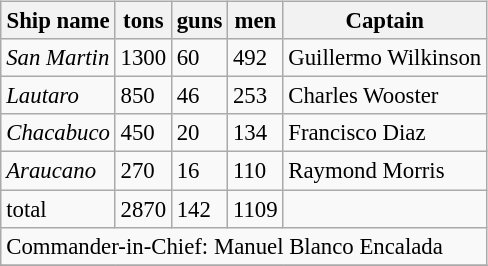<table class="wikitable" style="float: right; margin: 1em 1em 1em 0; font-size: 95%;">
<tr>
<th>Ship name</th>
<th>tons</th>
<th>guns</th>
<th>men</th>
<th>Captain</th>
</tr>
<tr>
<td><em>San Martin</em></td>
<td>1300</td>
<td>60</td>
<td>492</td>
<td>Guillermo Wilkinson</td>
</tr>
<tr>
<td><em>Lautaro</em></td>
<td>850</td>
<td>46</td>
<td>253</td>
<td>Charles Wooster</td>
</tr>
<tr>
<td><em>Chacabuco</em></td>
<td>450</td>
<td>20</td>
<td>134</td>
<td>Francisco Diaz</td>
</tr>
<tr>
<td><em>Araucano</em></td>
<td>270</td>
<td>16</td>
<td>110</td>
<td>Raymond Morris</td>
</tr>
<tr>
<td>total</td>
<td>2870</td>
<td>142</td>
<td>1109</td>
<td></td>
</tr>
<tr>
<td colspan="5">Commander-in-Chief: Manuel Blanco Encalada</td>
</tr>
<tr>
</tr>
</table>
